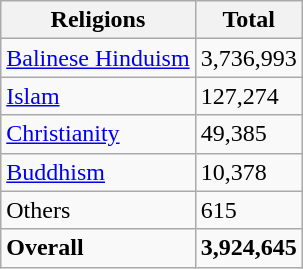<table class="wikitable">
<tr>
<th>Religions</th>
<th>Total</th>
</tr>
<tr>
<td><a href='#'>Balinese Hinduism</a></td>
<td>3,736,993</td>
</tr>
<tr>
<td><a href='#'>Islam</a></td>
<td>127,274</td>
</tr>
<tr>
<td><a href='#'>Christianity</a></td>
<td>49,385</td>
</tr>
<tr>
<td><a href='#'>Buddhism</a></td>
<td>10,378</td>
</tr>
<tr>
<td>Others</td>
<td>615</td>
</tr>
<tr>
<td><strong>Overall</strong></td>
<td><strong>3,924,645</strong></td>
</tr>
</table>
